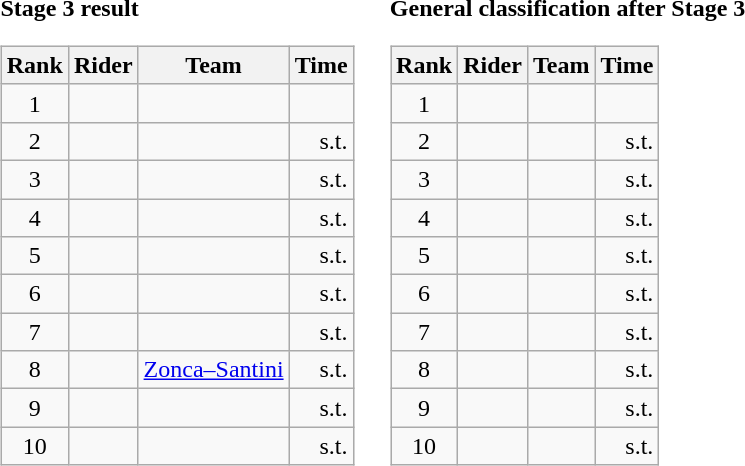<table>
<tr>
<td><strong>Stage 3 result</strong><br><table class="wikitable">
<tr>
<th scope="col">Rank</th>
<th scope="col">Rider</th>
<th scope="col">Team</th>
<th scope="col">Time</th>
</tr>
<tr>
<td style="text-align:center;">1</td>
<td></td>
<td></td>
<td style="text-align:right;"></td>
</tr>
<tr>
<td style="text-align:center;">2</td>
<td></td>
<td></td>
<td style="text-align:right;">s.t.</td>
</tr>
<tr>
<td style="text-align:center;">3</td>
<td></td>
<td></td>
<td style="text-align:right;">s.t.</td>
</tr>
<tr>
<td style="text-align:center;">4</td>
<td></td>
<td></td>
<td style="text-align:right;">s.t.</td>
</tr>
<tr>
<td style="text-align:center;">5</td>
<td></td>
<td></td>
<td style="text-align:right;">s.t.</td>
</tr>
<tr>
<td style="text-align:center;">6</td>
<td></td>
<td></td>
<td style="text-align:right;">s.t.</td>
</tr>
<tr>
<td style="text-align:center;">7</td>
<td></td>
<td></td>
<td style="text-align:right;">s.t.</td>
</tr>
<tr>
<td style="text-align:center;">8</td>
<td></td>
<td><a href='#'>Zonca–Santini</a></td>
<td style="text-align:right;">s.t.</td>
</tr>
<tr>
<td style="text-align:center;">9</td>
<td></td>
<td></td>
<td style="text-align:right;">s.t.</td>
</tr>
<tr>
<td style="text-align:center;">10</td>
<td></td>
<td></td>
<td style="text-align:right;">s.t.</td>
</tr>
</table>
</td>
<td></td>
<td><strong>General classification after Stage 3</strong><br><table class="wikitable">
<tr>
<th scope="col">Rank</th>
<th scope="col">Rider</th>
<th scope="col">Team</th>
<th scope="col">Time</th>
</tr>
<tr>
<td style="text-align:center;">1</td>
<td></td>
<td></td>
<td style="text-align:right;"></td>
</tr>
<tr>
<td style="text-align:center;">2</td>
<td></td>
<td></td>
<td style="text-align:right;">s.t.</td>
</tr>
<tr>
<td style="text-align:center;">3</td>
<td></td>
<td></td>
<td style="text-align:right;">s.t.</td>
</tr>
<tr>
<td style="text-align:center;">4</td>
<td></td>
<td></td>
<td style="text-align:right;">s.t.</td>
</tr>
<tr>
<td style="text-align:center;">5</td>
<td></td>
<td></td>
<td style="text-align:right;">s.t.</td>
</tr>
<tr>
<td style="text-align:center;">6</td>
<td></td>
<td></td>
<td style="text-align:right;">s.t.</td>
</tr>
<tr>
<td style="text-align:center;">7</td>
<td></td>
<td></td>
<td style="text-align:right;">s.t.</td>
</tr>
<tr>
<td style="text-align:center;">8</td>
<td></td>
<td></td>
<td style="text-align:right;">s.t.</td>
</tr>
<tr>
<td style="text-align:center;">9</td>
<td></td>
<td></td>
<td style="text-align:right;">s.t.</td>
</tr>
<tr>
<td style="text-align:center;">10</td>
<td></td>
<td></td>
<td style="text-align:right;">s.t.</td>
</tr>
</table>
</td>
</tr>
</table>
